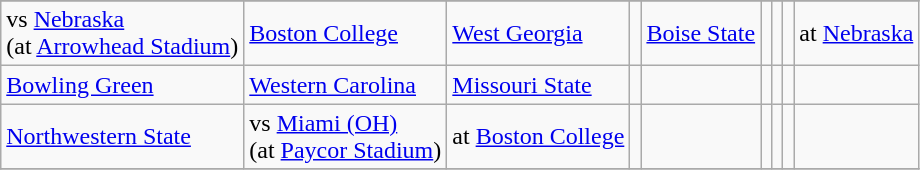<table class="wikitable">
<tr>
</tr>
<tr>
<td>vs <a href='#'>Nebraska</a> <br>(at <a href='#'>Arrowhead Stadium</a>)</td>
<td><a href='#'>Boston College</a></td>
<td><a href='#'>West Georgia</a></td>
<td></td>
<td><a href='#'>Boise State</a></td>
<td></td>
<td></td>
<td></td>
<td>at <a href='#'>Nebraska</a></td>
</tr>
<tr>
<td><a href='#'>Bowling Green</a></td>
<td><a href='#'>Western Carolina</a></td>
<td><a href='#'>Missouri State</a></td>
<td></td>
<td></td>
<td></td>
<td></td>
<td></td>
<td></td>
</tr>
<tr>
<td><a href='#'>Northwestern State</a></td>
<td>vs <a href='#'>Miami (OH)</a><br>(at <a href='#'>Paycor Stadium</a>)</td>
<td>at <a href='#'>Boston College</a></td>
<td></td>
<td></td>
<td></td>
<td></td>
<td></td>
<td></td>
</tr>
<tr>
</tr>
</table>
